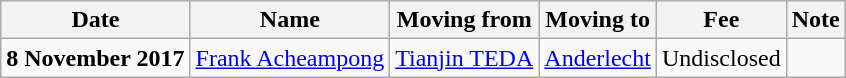<table class="wikitable sortable">
<tr>
<th>Date</th>
<th>Name</th>
<th>Moving from</th>
<th>Moving to</th>
<th>Fee</th>
<th>Note</th>
</tr>
<tr>
<td><strong>8 November 2017</strong></td>
<td> <a href='#'>Frank Acheampong</a></td>
<td> <a href='#'>Tianjin TEDA</a></td>
<td> <a href='#'>Anderlecht</a></td>
<td>Undisclosed </td>
<td align=center></td>
</tr>
</table>
